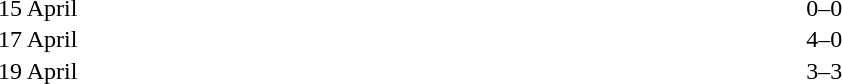<table cellspacing=1 width=70%>
<tr>
<th width=25%></th>
<th width=30%></th>
<th width=15%></th>
<th width=30%></th>
</tr>
<tr>
<td>15 April</td>
<td align=right></td>
<td align=center>0–0</td>
<td></td>
</tr>
<tr>
<td>17 April</td>
<td align=right></td>
<td align=center>4–0</td>
<td></td>
</tr>
<tr>
<td>19 April</td>
<td align=right></td>
<td align=center>3–3</td>
<td></td>
</tr>
</table>
